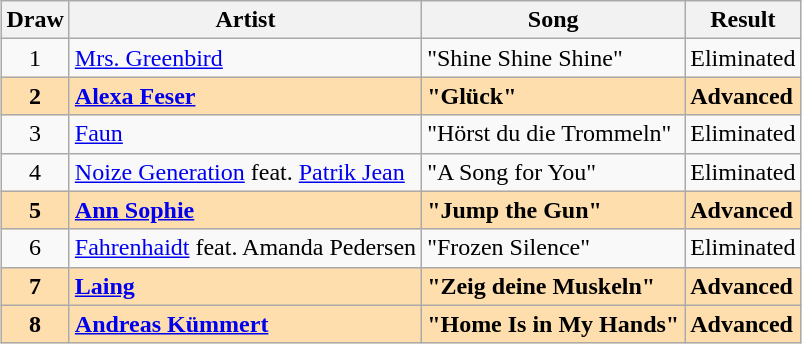<table class="sortable wikitable" style="margin: 1em auto 1em auto; text-align:center">
<tr>
<th>Draw</th>
<th>Artist</th>
<th>Song</th>
<th>Result</th>
</tr>
<tr>
<td>1</td>
<td align="left"><a href='#'>Mrs. Greenbird</a></td>
<td align="left">"Shine Shine Shine"</td>
<td align="left">Eliminated</td>
</tr>
<tr style="font-weight:bold; background:navajowhite;">
<td>2</td>
<td align="left"><a href='#'>Alexa Feser</a></td>
<td align="left">"Glück"</td>
<td align="left">Advanced</td>
</tr>
<tr>
<td>3</td>
<td align="left"><a href='#'>Faun</a></td>
<td align="left">"Hörst du die Trommeln"</td>
<td align="left">Eliminated</td>
</tr>
<tr>
<td>4</td>
<td align="left"><a href='#'>Noize Generation</a> feat. <a href='#'>Patrik Jean</a></td>
<td align="left">"A Song for You"</td>
<td align="left">Eliminated</td>
</tr>
<tr style="font-weight:bold; background:navajowhite;">
<td>5</td>
<td align="left"><a href='#'>Ann Sophie</a></td>
<td align="left">"Jump the Gun"</td>
<td align="left">Advanced</td>
</tr>
<tr>
<td>6</td>
<td align="left"><a href='#'>Fahrenhaidt</a> feat. Amanda Pedersen</td>
<td align="left">"Frozen Silence"</td>
<td align="left">Eliminated</td>
</tr>
<tr style="font-weight:bold; background:navajowhite;">
<td>7</td>
<td align="left"><a href='#'>Laing</a></td>
<td align="left">"Zeig deine Muskeln"</td>
<td align="left">Advanced</td>
</tr>
<tr style="font-weight:bold; background:navajowhite;">
<td>8</td>
<td align="left"><a href='#'>Andreas Kümmert</a></td>
<td align="left">"Home Is in My Hands"</td>
<td align="left">Advanced</td>
</tr>
</table>
